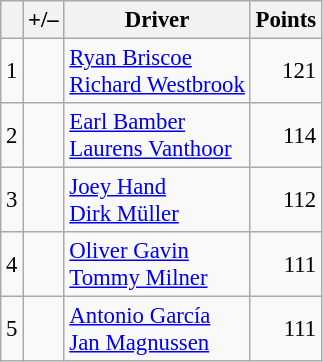<table class="wikitable" style="font-size: 95%;">
<tr>
<th scope="col"></th>
<th scope="col">+/–</th>
<th scope="col">Driver</th>
<th scope="col">Points</th>
</tr>
<tr>
<td align=center>1</td>
<td align="left"></td>
<td> <a href='#'>Ryan Briscoe</a><br> <a href='#'>Richard Westbrook</a></td>
<td align=right>121</td>
</tr>
<tr>
<td align=center>2</td>
<td align="left"></td>
<td> <a href='#'>Earl Bamber</a><br> <a href='#'>Laurens Vanthoor</a></td>
<td align=right>114</td>
</tr>
<tr>
<td align=center>3</td>
<td align="left"></td>
<td> <a href='#'>Joey Hand</a><br> <a href='#'>Dirk Müller</a></td>
<td align=right>112</td>
</tr>
<tr>
<td align=center>4</td>
<td align="left"></td>
<td> <a href='#'>Oliver Gavin</a><br> <a href='#'>Tommy Milner</a></td>
<td align=right>111</td>
</tr>
<tr>
<td align=center>5</td>
<td align="left"></td>
<td> <a href='#'>Antonio García</a><br> <a href='#'>Jan Magnussen</a></td>
<td align=right>111</td>
</tr>
</table>
